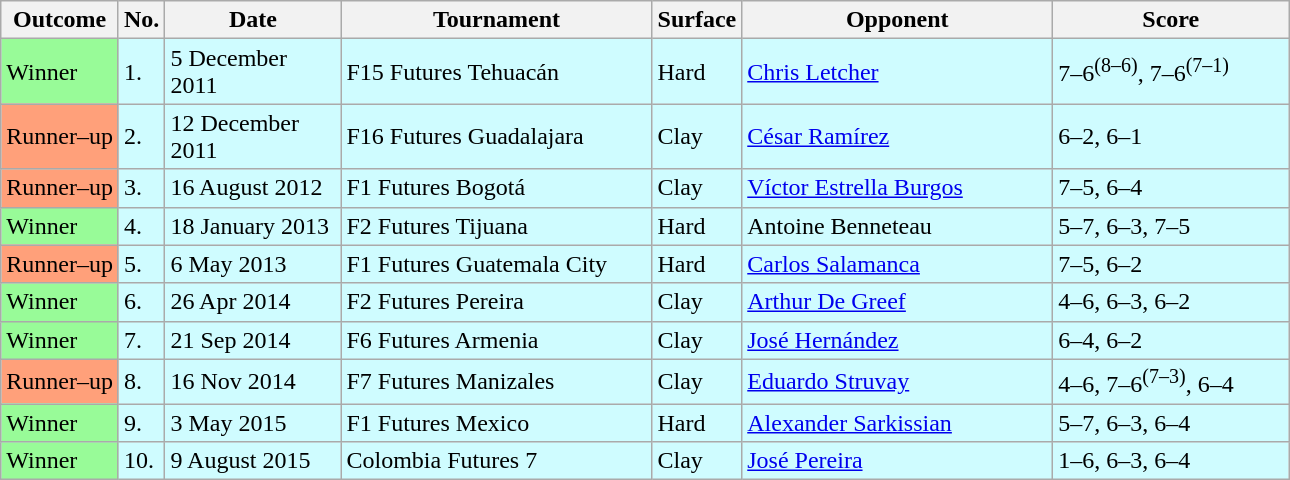<table class=wikitable>
<tr>
<th>Outcome</th>
<th>No.</th>
<th width=110>Date</th>
<th width=200>Tournament</th>
<th>Surface</th>
<th width=200>Opponent</th>
<th width=150>Score</th>
</tr>
<tr bgcolor=CFFCFF>
<td bgcolor=98FB98>Winner</td>
<td>1.</td>
<td>5 December 2011</td>
<td>F15 Futures Tehuacán</td>
<td>Hard</td>
<td> <a href='#'>Chris Letcher</a></td>
<td>7–6<sup>(8–6)</sup>, 7–6<sup>(7–1)</sup></td>
</tr>
<tr bgcolor=CFFCFF>
<td bgcolor="FFA07A">Runner–up</td>
<td>2.</td>
<td>12 December 2011</td>
<td>F16 Futures Guadalajara</td>
<td>Clay</td>
<td> <a href='#'>César Ramírez</a></td>
<td>6–2, 6–1</td>
</tr>
<tr bgcolor=CFFCFF>
<td bgcolor="FFA07A">Runner–up</td>
<td>3.</td>
<td>16 August 2012</td>
<td>F1 Futures Bogotá</td>
<td>Clay</td>
<td> <a href='#'>Víctor Estrella Burgos</a></td>
<td>7–5, 6–4</td>
</tr>
<tr bgcolor=CFFCFF>
<td bgcolor=98FB98>Winner</td>
<td>4.</td>
<td>18 January 2013</td>
<td>F2 Futures Tijuana</td>
<td>Hard</td>
<td> Antoine Benneteau</td>
<td>5–7, 6–3, 7–5</td>
</tr>
<tr bgcolor=CFFCFF>
<td bgcolor="FFA07A">Runner–up</td>
<td>5.</td>
<td>6 May 2013</td>
<td>F1 Futures Guatemala City</td>
<td>Hard</td>
<td> <a href='#'>Carlos Salamanca</a></td>
<td>7–5, 6–2</td>
</tr>
<tr bgcolor=CFFCFF>
<td bgcolor=98FB98>Winner</td>
<td>6.</td>
<td>26 Apr 2014</td>
<td>F2 Futures Pereira</td>
<td>Clay</td>
<td> <a href='#'>Arthur De Greef</a></td>
<td>4–6, 6–3, 6–2</td>
</tr>
<tr bgcolor=CFFCFF>
<td bgcolor=98FB98>Winner</td>
<td>7.</td>
<td>21 Sep 2014</td>
<td>F6 Futures Armenia</td>
<td>Clay</td>
<td> <a href='#'>José Hernández</a></td>
<td>6–4, 6–2</td>
</tr>
<tr bgcolor=CFFCFF>
<td bgcolor="FFA07A">Runner–up</td>
<td>8.</td>
<td>16 Nov 2014</td>
<td>F7 Futures Manizales</td>
<td>Clay</td>
<td> <a href='#'>Eduardo Struvay</a></td>
<td>4–6, 7–6<sup>(7–3)</sup>, 6–4</td>
</tr>
<tr bgcolor=CFFCFF>
<td bgcolor=98FB98>Winner</td>
<td>9.</td>
<td>3 May 2015</td>
<td>F1 Futures Mexico</td>
<td>Hard</td>
<td> <a href='#'>Alexander Sarkissian</a></td>
<td>5–7, 6–3, 6–4</td>
</tr>
<tr bgcolor=CFFCFF>
<td bgcolor=98FB98>Winner</td>
<td>10.</td>
<td>9 August 2015</td>
<td>Colombia Futures 7</td>
<td>Clay</td>
<td> <a href='#'>José Pereira</a></td>
<td>1–6, 6–3, 6–4</td>
</tr>
</table>
